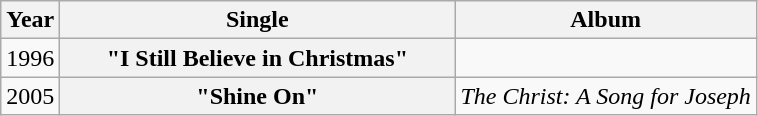<table class="wikitable plainrowheaders" style="text-align:center;">
<tr>
<th>Year</th>
<th style="width:16em;">Single</th>
<th>Album</th>
</tr>
<tr>
<td>1996</td>
<th scope="row">"I Still Believe in Christmas"</th>
<td></td>
</tr>
<tr>
<td>2005</td>
<th scope="row">"Shine On"</th>
<td align="left"><em>The Christ: A Song for Joseph</em></td>
</tr>
</table>
